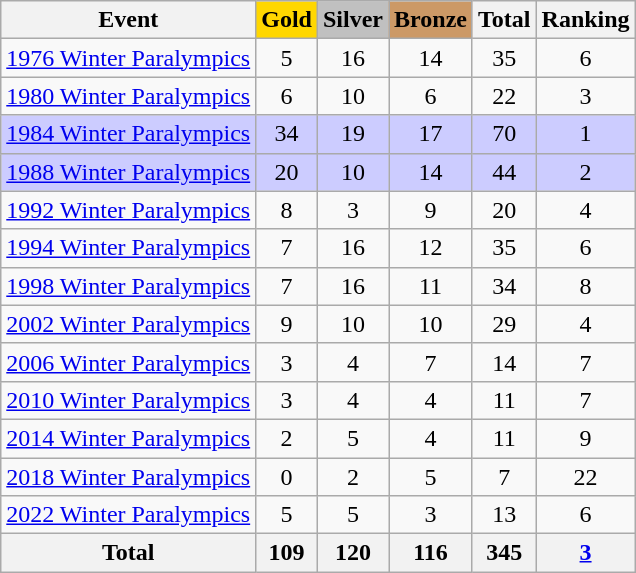<table class="wikitable sortable" style="text-align:center;">
<tr>
<th>Event</th>
<td style="background:gold; font-weight:bold;">Gold</td>
<td style="background:silver; font-weight:bold;">Silver</td>
<td style="background:#cc9966; font-weight:bold;">Bronze</td>
<th>Total</th>
<th>Ranking</th>
</tr>
<tr>
<td><a href='#'>1976 Winter Paralympics</a></td>
<td>5</td>
<td>16</td>
<td>14</td>
<td>35</td>
<td>6</td>
</tr>
<tr>
<td><a href='#'>1980 Winter Paralympics</a></td>
<td>6</td>
<td>10</td>
<td>6</td>
<td>22</td>
<td>3</td>
</tr>
<tr bgcolor=ccccff>
<td><a href='#'>1984 Winter Paralympics</a></td>
<td>34</td>
<td>19</td>
<td>17</td>
<td>70</td>
<td>1</td>
</tr>
<tr bgcolor=ccccff>
<td><a href='#'>1988 Winter Paralympics</a></td>
<td>20</td>
<td>10</td>
<td>14</td>
<td>44</td>
<td>2</td>
</tr>
<tr>
<td><a href='#'>1992 Winter Paralympics</a></td>
<td>8</td>
<td>3</td>
<td>9</td>
<td>20</td>
<td>4</td>
</tr>
<tr>
<td><a href='#'>1994 Winter Paralympics</a></td>
<td>7</td>
<td>16</td>
<td>12</td>
<td>35</td>
<td>6</td>
</tr>
<tr>
<td><a href='#'>1998 Winter Paralympics</a></td>
<td>7</td>
<td>16</td>
<td>11</td>
<td>34</td>
<td>8</td>
</tr>
<tr>
<td><a href='#'>2002 Winter Paralympics</a></td>
<td>9</td>
<td>10</td>
<td>10</td>
<td>29</td>
<td>4</td>
</tr>
<tr>
<td><a href='#'>2006 Winter Paralympics</a></td>
<td>3</td>
<td>4</td>
<td>7</td>
<td>14</td>
<td>7</td>
</tr>
<tr>
<td><a href='#'>2010 Winter Paralympics</a></td>
<td>3</td>
<td>4</td>
<td>4</td>
<td>11</td>
<td>7</td>
</tr>
<tr>
<td><a href='#'>2014 Winter Paralympics</a></td>
<td>2</td>
<td>5</td>
<td>4</td>
<td>11</td>
<td>9</td>
</tr>
<tr>
<td><a href='#'>2018 Winter Paralympics</a></td>
<td>0</td>
<td>2</td>
<td>5</td>
<td>7</td>
<td>22</td>
</tr>
<tr>
<td><a href='#'>2022 Winter Paralympics</a></td>
<td>5</td>
<td>5</td>
<td>3</td>
<td>13</td>
<td>6</td>
</tr>
<tr>
<th colspan=1>Total</th>
<th>109</th>
<th>120</th>
<th>116</th>
<th>345</th>
<th><a href='#'>3</a></th>
</tr>
</table>
